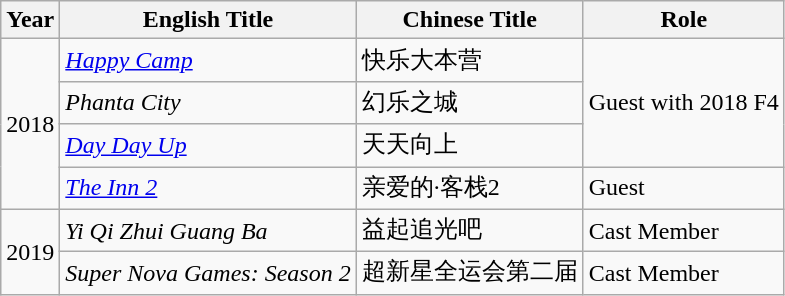<table class="wikitable">
<tr>
<th>Year</th>
<th>English Title</th>
<th>Chinese Title</th>
<th>Role</th>
</tr>
<tr>
<td rowspan="4">2018</td>
<td><a href='#'><em>Happy Camp</em></a></td>
<td>快乐大本营</td>
<td rowspan="3">Guest with 2018 F4</td>
</tr>
<tr>
<td><em>Phanta City</em></td>
<td>幻乐之城</td>
</tr>
<tr>
<td><em><a href='#'>Day Day Up</a></em></td>
<td>天天向上</td>
</tr>
<tr>
<td><a href='#'><em>The Inn 2</em></a></td>
<td>亲爱的·客栈2</td>
<td>Guest</td>
</tr>
<tr>
<td rowspan="2">2019</td>
<td><em>Yi Qi Zhui Guang Ba</em></td>
<td>益起追光吧</td>
<td>Cast Member</td>
</tr>
<tr>
<td><em>Super Nova Games: Season 2</em></td>
<td>超新星全运会第二届</td>
<td>Cast Member</td>
</tr>
</table>
